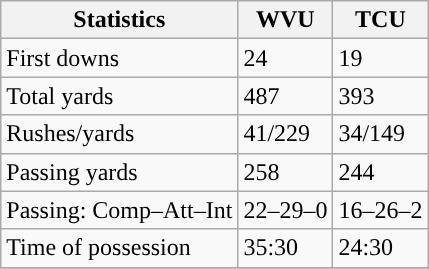<table class="wikitable" style="float: left;">
<tr>
<th>Statistics</th>
<th>WVU</th>
<th>TCU</th>
</tr>
<tr>
<td>First downs</td>
<td>24</td>
<td>19</td>
</tr>
<tr>
<td>Total yards</td>
<td>487</td>
<td>393</td>
</tr>
<tr>
<td>Rushes/yards</td>
<td>41/229</td>
<td>34/149</td>
</tr>
<tr>
<td>Passing yards</td>
<td>258</td>
<td>244</td>
</tr>
<tr>
<td>Passing: Comp–Att–Int</td>
<td>22–29–0</td>
<td>16–26–2</td>
</tr>
<tr>
<td>Time of possession</td>
<td>35:30</td>
<td>24:30</td>
</tr>
<tr>
</tr>
</table>
